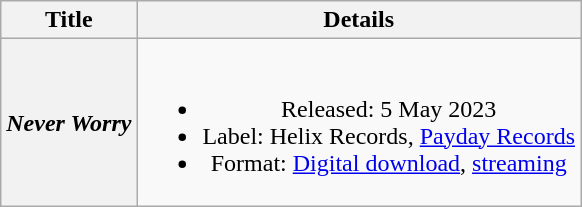<table class="wikitable plainrowheaders"  style="text-align:center;">
<tr>
<th scope="col">Title</th>
<th scope="col">Details</th>
</tr>
<tr>
<th scope="row"><em>Never Worry</em></th>
<td><br><ul><li>Released: 5 May 2023</li><li>Label: Helix Records, <a href='#'>Payday Records</a></li><li>Format: <a href='#'>Digital download</a>, <a href='#'>streaming</a></li></ul></td>
</tr>
</table>
